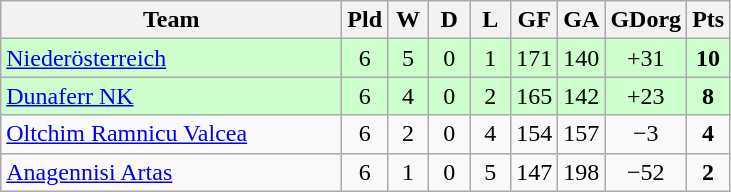<table class="wikitable" style="text-align:center">
<tr>
<th width=220>Team</th>
<th width=20>Pld</th>
<th width=20>W</th>
<th width=20>D</th>
<th width=20>L</th>
<th width=20>GF</th>
<th width=20>GA</th>
<th width=20>GDorg</th>
<th width=20>Pts</th>
</tr>
<tr bgcolor="#ccffcc">
<td align="left"> <a href='#'>Niederösterreich</a></td>
<td>6</td>
<td>5</td>
<td>0</td>
<td>1</td>
<td>171</td>
<td>140</td>
<td>+31</td>
<td><strong>10</strong></td>
</tr>
<tr bgcolor="#ccffcc">
<td align="left"> <a href='#'>Dunaferr NK</a></td>
<td>6</td>
<td>4</td>
<td>0</td>
<td>2</td>
<td>165</td>
<td>142</td>
<td>+23</td>
<td><strong>8</strong></td>
</tr>
<tr>
<td align="left"> <a href='#'>Oltchim Ramnicu Valcea</a></td>
<td>6</td>
<td>2</td>
<td>0</td>
<td>4</td>
<td>154</td>
<td>157</td>
<td>−3</td>
<td><strong>4</strong></td>
</tr>
<tr>
<td align="left"> <a href='#'>Anagennisi Artas</a></td>
<td>6</td>
<td>1</td>
<td>0</td>
<td>5</td>
<td>147</td>
<td>198</td>
<td>−52</td>
<td><strong>2</strong></td>
</tr>
</table>
